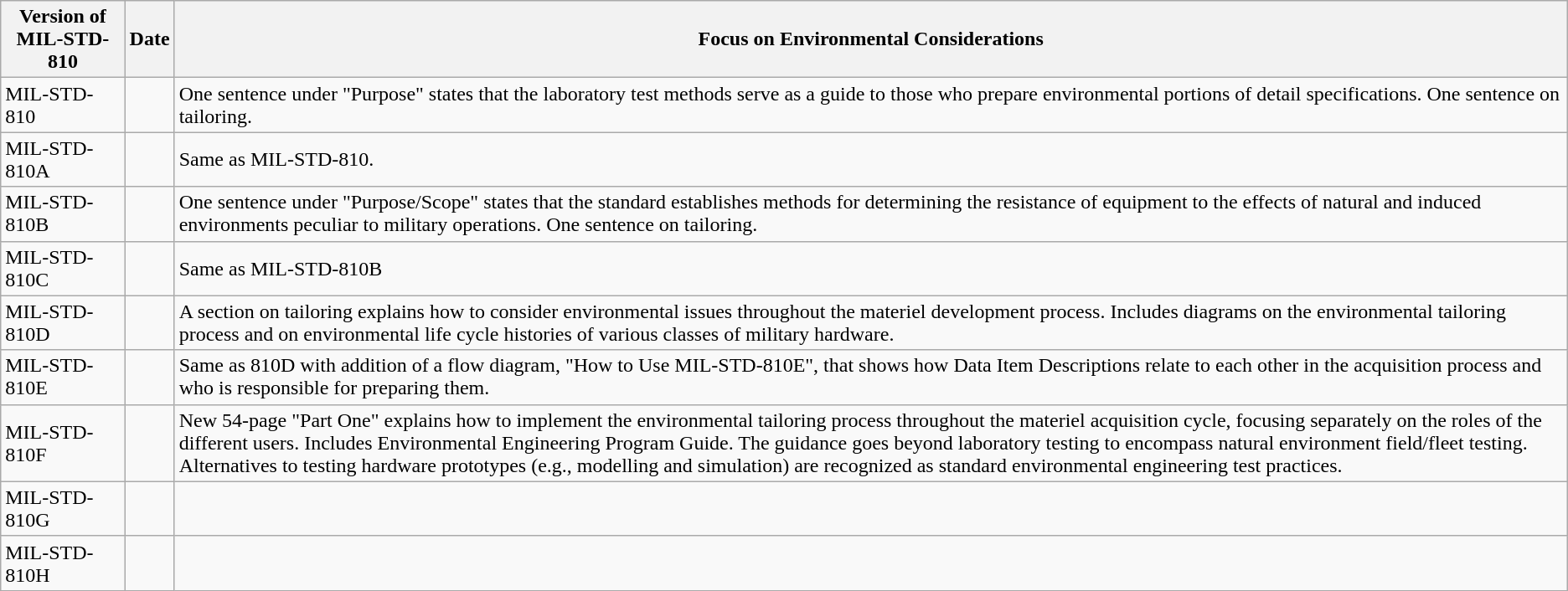<table class="wikitable">
<tr>
<th>Version of MIL-STD-810</th>
<th>Date</th>
<th>Focus on Environmental Considerations</th>
</tr>
<tr>
<td>MIL-STD-810</td>
<td align="right"></td>
<td>One sentence under "Purpose" states that the laboratory test methods serve as a guide to those who prepare environmental portions of detail specifications. One sentence on tailoring.</td>
</tr>
<tr>
<td>MIL-STD-810A</td>
<td align="right"></td>
<td>Same as MIL-STD-810.</td>
</tr>
<tr>
<td>MIL-STD-810B</td>
<td align="right"></td>
<td>One sentence under "Purpose/Scope" states that the standard establishes methods for determining the resistance of equipment to the effects of natural and induced environments peculiar to military operations. One sentence on tailoring.</td>
</tr>
<tr>
<td>MIL-STD-810C</td>
<td align="right"></td>
<td>Same as MIL-STD-810B</td>
</tr>
<tr>
<td>MIL-STD-810D</td>
<td align="right"></td>
<td>A section on tailoring explains how to consider environmental issues throughout the materiel development process. Includes diagrams on the environmental tailoring process and on environmental life cycle histories of various classes of military hardware.</td>
</tr>
<tr>
<td>MIL-STD-810E</td>
<td align="right"></td>
<td>Same as 810D with addition of a flow diagram, "How to Use MIL-STD-810E", that shows how Data Item Descriptions relate to each other in the acquisition process and who is responsible for preparing them.</td>
</tr>
<tr>
<td>MIL-STD-810F</td>
<td align="right"></td>
<td>New 54-page "Part One" explains how to implement the environmental tailoring process throughout the materiel acquisition cycle, focusing separately on the roles of the different users. Includes Environmental Engineering Program Guide. The guidance goes beyond laboratory testing to encompass natural environment field/fleet testing. Alternatives to testing hardware prototypes (e.g., modelling and simulation) are recognized as standard environmental engineering test practices.</td>
</tr>
<tr>
<td>MIL-STD-810G</td>
<td></td>
<td></td>
</tr>
<tr>
<td>MIL-STD-810H</td>
<td></td>
<td></td>
</tr>
</table>
